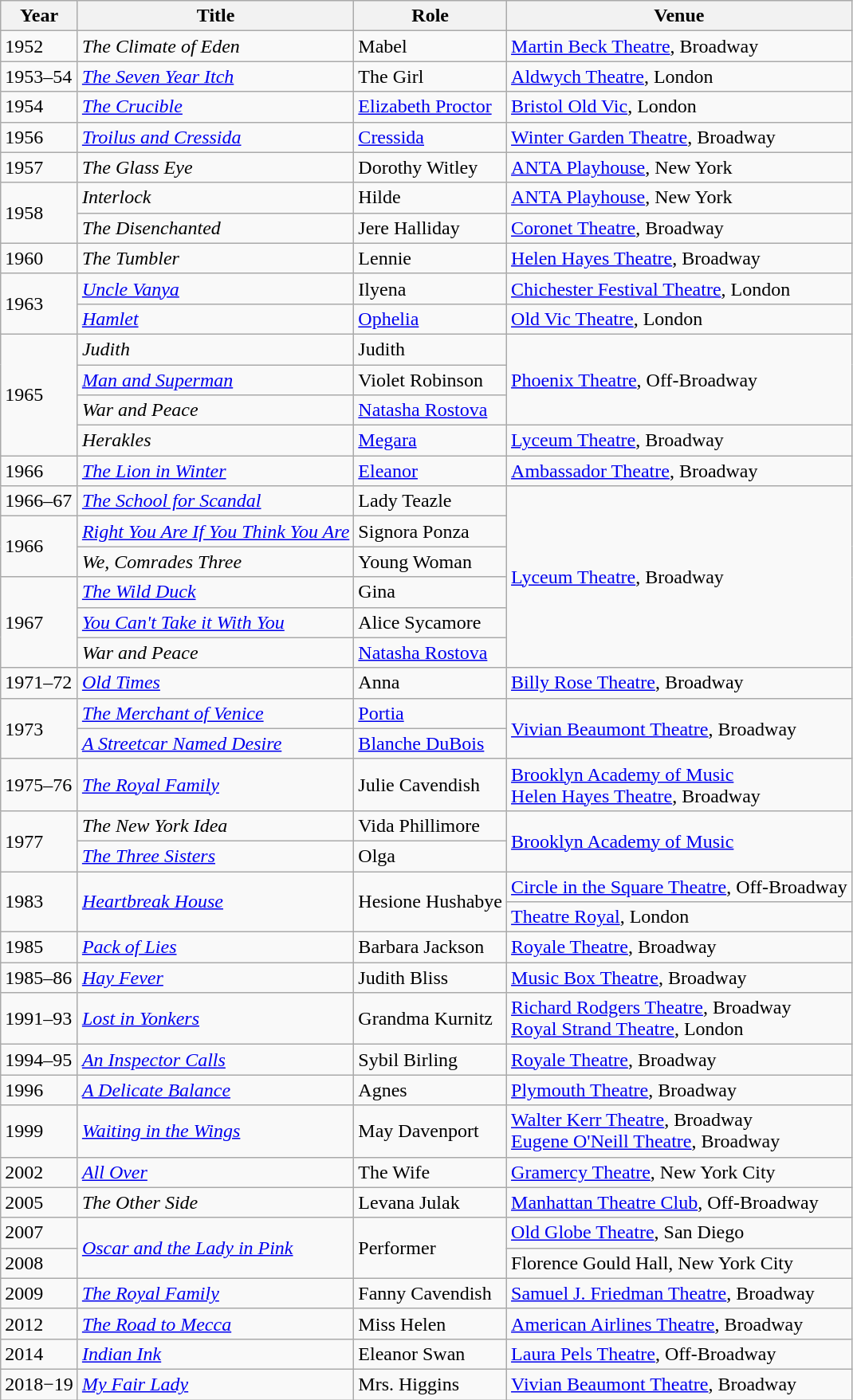<table class="wikitable">
<tr>
<th>Year</th>
<th>Title</th>
<th>Role</th>
<th>Venue</th>
</tr>
<tr>
<td>1952</td>
<td><em>The Climate of Eden</em></td>
<td>Mabel</td>
<td><a href='#'>Martin Beck Theatre</a>, Broadway</td>
</tr>
<tr>
<td>1953–54</td>
<td><em><a href='#'>The Seven Year Itch</a></em></td>
<td>The Girl</td>
<td><a href='#'>Aldwych Theatre</a>, London</td>
</tr>
<tr>
<td>1954</td>
<td><em><a href='#'>The Crucible</a></em></td>
<td><a href='#'>Elizabeth Proctor</a></td>
<td><a href='#'>Bristol Old Vic</a>, London</td>
</tr>
<tr>
<td>1956</td>
<td><em><a href='#'>Troilus and Cressida</a></em></td>
<td><a href='#'>Cressida</a></td>
<td><a href='#'>Winter Garden Theatre</a>, Broadway</td>
</tr>
<tr>
<td>1957</td>
<td><em>The Glass Eye</em></td>
<td>Dorothy Witley</td>
<td><a href='#'>ANTA Playhouse</a>, New York</td>
</tr>
<tr>
<td rowspan="2">1958</td>
<td><em>Interlock</em></td>
<td>Hilde</td>
<td><a href='#'>ANTA Playhouse</a>, New York</td>
</tr>
<tr>
<td><em>The Disenchanted</em></td>
<td>Jere Halliday</td>
<td><a href='#'>Coronet Theatre</a>, Broadway</td>
</tr>
<tr>
<td>1960</td>
<td><em>The Tumbler</em></td>
<td>Lennie</td>
<td><a href='#'>Helen Hayes Theatre</a>, Broadway</td>
</tr>
<tr>
<td rowspan="2">1963</td>
<td><em><a href='#'>Uncle Vanya</a></em></td>
<td>Ilyena</td>
<td><a href='#'>Chichester Festival Theatre</a>, London</td>
</tr>
<tr>
<td><em><a href='#'>Hamlet</a></em></td>
<td><a href='#'>Ophelia</a></td>
<td><a href='#'>Old Vic Theatre</a>, London</td>
</tr>
<tr>
<td rowspan="4">1965</td>
<td><em>Judith</em></td>
<td>Judith</td>
<td rowspan=3><a href='#'>Phoenix Theatre</a>, Off-Broadway</td>
</tr>
<tr>
<td><em><a href='#'>Man and Superman</a></em></td>
<td>Violet Robinson</td>
</tr>
<tr>
<td><em>War and Peace</em></td>
<td><a href='#'>Natasha Rostova</a></td>
</tr>
<tr>
<td><em>Herakles</em></td>
<td><a href='#'>Megara</a></td>
<td><a href='#'>Lyceum Theatre</a>, Broadway</td>
</tr>
<tr>
<td>1966</td>
<td><em><a href='#'>The Lion in Winter</a></em></td>
<td><a href='#'>Eleanor</a></td>
<td><a href='#'>Ambassador Theatre</a>, Broadway</td>
</tr>
<tr>
<td>1966–67</td>
<td><em><a href='#'>The School for Scandal</a></em></td>
<td>Lady Teazle</td>
<td rowspan=6><a href='#'>Lyceum Theatre</a>, Broadway</td>
</tr>
<tr>
<td rowspan="2">1966</td>
<td><em><a href='#'>Right You Are If You Think You Are</a></em></td>
<td>Signora Ponza</td>
</tr>
<tr>
<td><em>We, Comrades Three</em></td>
<td>Young Woman</td>
</tr>
<tr>
<td rowspan="3">1967</td>
<td><em><a href='#'>The Wild Duck</a></em></td>
<td>Gina</td>
</tr>
<tr>
<td><em><a href='#'>You Can't Take it With You</a></em></td>
<td>Alice Sycamore</td>
</tr>
<tr>
<td><em>War and Peace</em></td>
<td><a href='#'>Natasha Rostova</a></td>
</tr>
<tr>
<td>1971–72</td>
<td><em><a href='#'>Old Times</a></em></td>
<td>Anna</td>
<td><a href='#'>Billy Rose Theatre</a>, Broadway</td>
</tr>
<tr>
<td rowspan="2">1973</td>
<td><em><a href='#'>The Merchant of Venice</a></em></td>
<td><a href='#'>Portia</a></td>
<td rowspan=2><a href='#'>Vivian Beaumont Theatre</a>, Broadway</td>
</tr>
<tr>
<td><em><a href='#'>A Streetcar Named Desire</a></em></td>
<td><a href='#'>Blanche DuBois</a></td>
</tr>
<tr>
<td>1975–76</td>
<td><em><a href='#'>The Royal Family</a></em></td>
<td>Julie Cavendish</td>
<td><a href='#'>Brooklyn Academy of Music</a> <br> <a href='#'>Helen Hayes Theatre</a>, Broadway</td>
</tr>
<tr>
<td rowspan="2">1977</td>
<td><em>The New York Idea</em></td>
<td>Vida Phillimore</td>
<td rowspan=2><a href='#'>Brooklyn Academy of Music</a></td>
</tr>
<tr>
<td><em><a href='#'>The Three Sisters</a></em></td>
<td>Olga</td>
</tr>
<tr>
<td rowspan=2>1983</td>
<td rowspan=2><em><a href='#'>Heartbreak House</a></em></td>
<td rowspan=2>Hesione Hushabye</td>
<td><a href='#'>Circle in the Square Theatre</a>, Off-Broadway</td>
</tr>
<tr>
<td><a href='#'>Theatre Royal</a>, London</td>
</tr>
<tr>
<td>1985</td>
<td><em><a href='#'>Pack of Lies</a></em></td>
<td>Barbara Jackson</td>
<td><a href='#'>Royale Theatre</a>, Broadway</td>
</tr>
<tr>
<td>1985–86</td>
<td><em><a href='#'>Hay Fever</a></em></td>
<td>Judith Bliss</td>
<td><a href='#'>Music Box Theatre</a>, Broadway</td>
</tr>
<tr>
<td>1991–93</td>
<td><em><a href='#'>Lost in Yonkers</a></em></td>
<td>Grandma Kurnitz</td>
<td><a href='#'>Richard Rodgers Theatre</a>, Broadway <br><a href='#'>Royal Strand Theatre</a>, London</td>
</tr>
<tr>
<td>1994–95</td>
<td><em><a href='#'>An Inspector Calls</a></em></td>
<td>Sybil Birling</td>
<td><a href='#'>Royale Theatre</a>, Broadway</td>
</tr>
<tr>
<td>1996</td>
<td><em><a href='#'>A Delicate Balance</a></em></td>
<td>Agnes</td>
<td><a href='#'>Plymouth Theatre</a>, Broadway</td>
</tr>
<tr>
<td>1999</td>
<td><em><a href='#'>Waiting in the Wings</a></em></td>
<td>May Davenport</td>
<td><a href='#'>Walter Kerr Theatre</a>, Broadway <br><a href='#'>Eugene O'Neill Theatre</a>, Broadway</td>
</tr>
<tr>
<td>2002</td>
<td><em><a href='#'>All Over</a></em></td>
<td>The Wife</td>
<td><a href='#'>Gramercy Theatre</a>, New York City</td>
</tr>
<tr>
<td>2005</td>
<td><em>The Other Side</em></td>
<td>Levana Julak</td>
<td><a href='#'>Manhattan Theatre Club</a>, Off-Broadway</td>
</tr>
<tr>
<td>2007</td>
<td rowspan="2"><em><a href='#'>Oscar and the Lady in Pink</a></em></td>
<td rowspan= 2>Performer</td>
<td><a href='#'>Old Globe Theatre</a>, San Diego</td>
</tr>
<tr>
<td>2008</td>
<td>Florence Gould Hall, New York City</td>
</tr>
<tr>
<td>2009</td>
<td><em><a href='#'>The Royal Family</a></em></td>
<td>Fanny Cavendish</td>
<td><a href='#'>Samuel J. Friedman Theatre</a>, Broadway</td>
</tr>
<tr>
<td>2012</td>
<td><em><a href='#'>The Road to Mecca</a></em></td>
<td>Miss Helen</td>
<td><a href='#'>American Airlines Theatre</a>, Broadway</td>
</tr>
<tr>
<td>2014</td>
<td><em><a href='#'>Indian Ink</a></em></td>
<td>Eleanor Swan</td>
<td><a href='#'>Laura Pels Theatre</a>, Off-Broadway</td>
</tr>
<tr>
<td>2018−19</td>
<td><em><a href='#'>My Fair Lady</a></em></td>
<td>Mrs. Higgins</td>
<td><a href='#'>Vivian Beaumont Theatre</a>, Broadway</td>
</tr>
</table>
